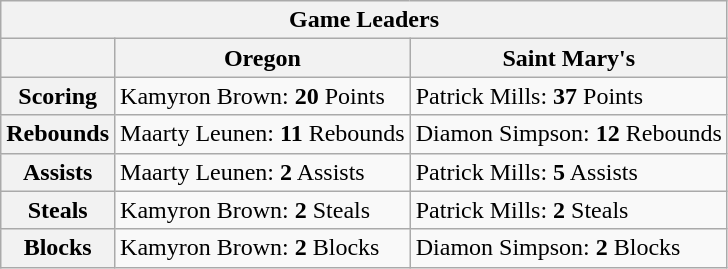<table class="wikitable">
<tr>
<th colspan=3>Game Leaders</th>
</tr>
<tr>
<th></th>
<th>Oregon</th>
<th>Saint Mary's</th>
</tr>
<tr>
<th>Scoring</th>
<td>Kamyron Brown: <strong>20</strong> Points</td>
<td>Patrick Mills: <strong>37</strong> Points</td>
</tr>
<tr>
<th>Rebounds</th>
<td>Maarty Leunen: <strong>11</strong> Rebounds</td>
<td>Diamon Simpson: <strong>12</strong> Rebounds</td>
</tr>
<tr>
<th>Assists</th>
<td>Maarty Leunen: <strong>2</strong> Assists</td>
<td>Patrick Mills: <strong>5</strong> Assists</td>
</tr>
<tr>
<th>Steals</th>
<td>Kamyron Brown: <strong>2</strong> Steals</td>
<td>Patrick Mills: <strong>2</strong> Steals</td>
</tr>
<tr>
<th>Blocks</th>
<td>Kamyron Brown: <strong>2</strong> Blocks</td>
<td>Diamon Simpson: <strong>2</strong> Blocks</td>
</tr>
</table>
